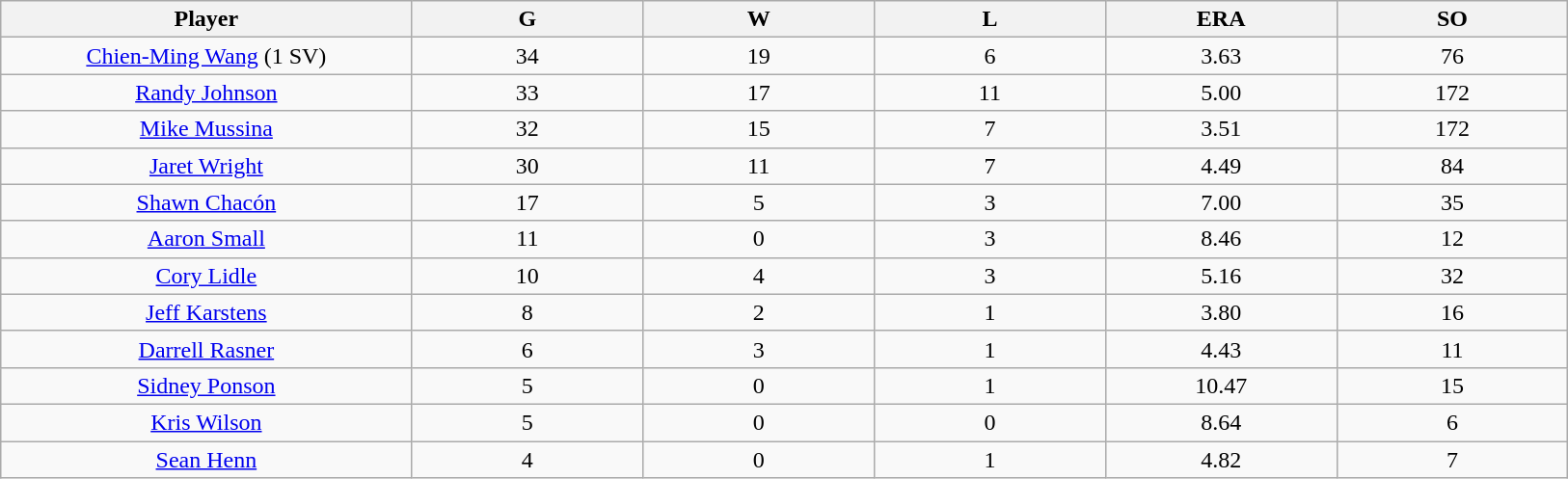<table class="wikitable sortable">
<tr>
<th bgcolor="#DDDDFF" width="16%">Player</th>
<th bgcolor="#DDDDFF" width="9%">G</th>
<th bgcolor="#DDDDFF" width="9%">W</th>
<th bgcolor="#DDDDFF" width="9%">L</th>
<th bgcolor="#DDDDFF" width="9%">ERA</th>
<th bgcolor="#DDDDFF" width="9%">SO</th>
</tr>
<tr align="center">
<td><a href='#'>Chien-Ming Wang</a> (1 SV)</td>
<td>34</td>
<td>19</td>
<td>6</td>
<td>3.63</td>
<td>76</td>
</tr>
<tr align=center>
<td><a href='#'>Randy Johnson</a></td>
<td>33</td>
<td>17</td>
<td>11</td>
<td>5.00</td>
<td>172</td>
</tr>
<tr align="center">
<td><a href='#'>Mike Mussina</a></td>
<td>32</td>
<td>15</td>
<td>7</td>
<td>3.51</td>
<td>172</td>
</tr>
<tr align="center">
<td><a href='#'>Jaret Wright</a></td>
<td>30</td>
<td>11</td>
<td>7</td>
<td>4.49</td>
<td>84</td>
</tr>
<tr align="center">
<td><a href='#'>Shawn Chacón</a></td>
<td>17</td>
<td>5</td>
<td>3</td>
<td>7.00</td>
<td>35</td>
</tr>
<tr align="center">
<td><a href='#'>Aaron Small</a></td>
<td>11</td>
<td>0</td>
<td>3</td>
<td>8.46</td>
<td>12</td>
</tr>
<tr align=center>
<td><a href='#'>Cory Lidle</a></td>
<td>10</td>
<td>4</td>
<td>3</td>
<td>5.16</td>
<td>32</td>
</tr>
<tr align="center">
<td><a href='#'>Jeff Karstens</a></td>
<td>8</td>
<td>2</td>
<td>1</td>
<td>3.80</td>
<td>16</td>
</tr>
<tr align="center">
<td><a href='#'>Darrell Rasner</a></td>
<td>6</td>
<td>3</td>
<td>1</td>
<td>4.43</td>
<td>11</td>
</tr>
<tr align="center">
<td><a href='#'>Sidney Ponson</a></td>
<td>5</td>
<td>0</td>
<td>1</td>
<td>10.47</td>
<td>15</td>
</tr>
<tr align="center">
<td><a href='#'>Kris Wilson</a></td>
<td>5</td>
<td>0</td>
<td>0</td>
<td>8.64</td>
<td>6</td>
</tr>
<tr align="center">
<td><a href='#'>Sean Henn</a></td>
<td>4</td>
<td>0</td>
<td>1</td>
<td>4.82</td>
<td>7</td>
</tr>
</table>
